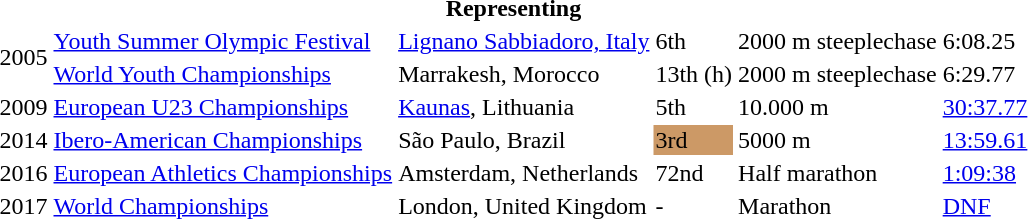<table>
<tr>
<th colspan="6">Representing </th>
</tr>
<tr>
<td rowspan=2>2005</td>
<td><a href='#'>Youth Summer Olympic Festival</a></td>
<td><a href='#'>Lignano Sabbiadoro, Italy</a></td>
<td>6th</td>
<td>2000 m steeplechase</td>
<td>6:08.25</td>
</tr>
<tr>
<td><a href='#'>World Youth Championships</a></td>
<td>Marrakesh, Morocco</td>
<td>13th (h)</td>
<td>2000 m steeplechase</td>
<td>6:29.77</td>
</tr>
<tr>
<td>2009</td>
<td><a href='#'>European U23 Championships</a></td>
<td><a href='#'>Kaunas</a>, Lithuania</td>
<td>5th</td>
<td>10.000 m</td>
<td><a href='#'>30:37.77</a></td>
</tr>
<tr>
<td>2014</td>
<td><a href='#'>Ibero-American Championships</a></td>
<td>São Paulo, Brazil</td>
<td bgcolor="cc9966">3rd</td>
<td>5000 m</td>
<td><a href='#'>13:59.61</a></td>
</tr>
<tr>
<td>2016</td>
<td><a href='#'>European Athletics Championships</a></td>
<td>Amsterdam, Netherlands</td>
<td>72nd</td>
<td>Half marathon</td>
<td><a href='#'>1:09:38</a></td>
</tr>
<tr>
<td>2017</td>
<td><a href='#'>World Championships</a></td>
<td>London, United Kingdom</td>
<td>-</td>
<td>Marathon</td>
<td><a href='#'>DNF</a></td>
</tr>
</table>
